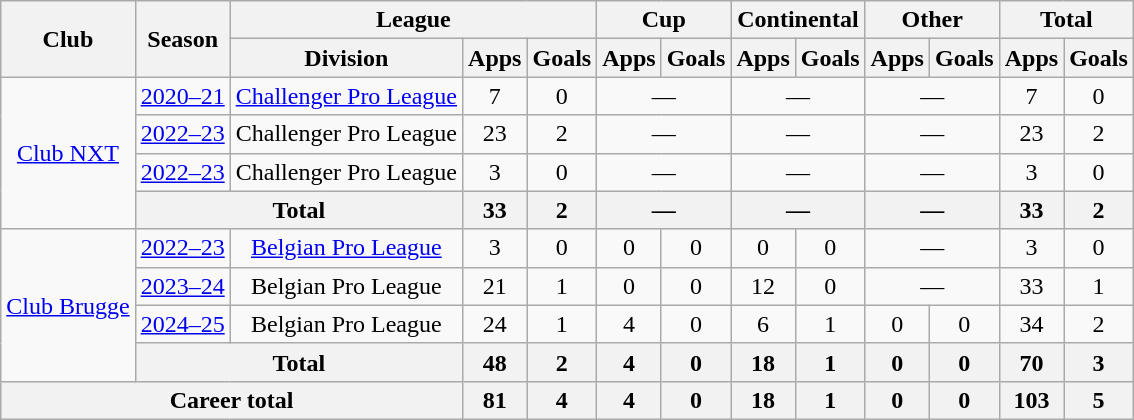<table class=wikitable style=text-align:center>
<tr>
<th rowspan=2>Club</th>
<th rowspan=2>Season</th>
<th colspan=3>League</th>
<th colspan=2>Cup</th>
<th colspan=2>Continental</th>
<th colspan=2>Other</th>
<th colspan=2>Total</th>
</tr>
<tr>
<th>Division</th>
<th>Apps</th>
<th>Goals</th>
<th>Apps</th>
<th>Goals</th>
<th>Apps</th>
<th>Goals</th>
<th>Apps</th>
<th>Goals</th>
<th>Apps</th>
<th>Goals</th>
</tr>
<tr>
<td rowspan="4"><a href='#'>Club NXT</a></td>
<td><a href='#'>2020–21</a></td>
<td><a href='#'>Challenger Pro League</a></td>
<td>7</td>
<td>0</td>
<td colspan="2">—</td>
<td colspan="2">—</td>
<td colspan="2">—</td>
<td>7</td>
<td>0</td>
</tr>
<tr>
<td><a href='#'>2022–23</a></td>
<td>Challenger Pro League</td>
<td>23</td>
<td>2</td>
<td colspan="2">—</td>
<td colspan="2">—</td>
<td colspan="2">—</td>
<td>23</td>
<td>2</td>
</tr>
<tr>
<td><a href='#'>2022–23</a></td>
<td>Challenger Pro League</td>
<td>3</td>
<td>0</td>
<td colspan="2">—</td>
<td colspan="2">—</td>
<td colspan="2">—</td>
<td>3</td>
<td>0</td>
</tr>
<tr>
<th colspan=2>Total</th>
<th>33</th>
<th>2</th>
<th colspan="2">—</th>
<th colspan="2">—</th>
<th colspan="2">—</th>
<th>33</th>
<th>2</th>
</tr>
<tr>
<td rowspan="4"><a href='#'>Club Brugge</a></td>
<td><a href='#'>2022–23</a></td>
<td><a href='#'>Belgian Pro League</a></td>
<td>3</td>
<td>0</td>
<td>0</td>
<td>0</td>
<td>0</td>
<td>0</td>
<td colspan="2">—</td>
<td>3</td>
<td>0</td>
</tr>
<tr>
<td><a href='#'>2023–24</a></td>
<td>Belgian Pro League</td>
<td>21</td>
<td>1</td>
<td>0</td>
<td>0</td>
<td>12</td>
<td>0</td>
<td colspan="2">—</td>
<td>33</td>
<td>1</td>
</tr>
<tr>
<td><a href='#'>2024–25</a></td>
<td>Belgian Pro League</td>
<td>24</td>
<td>1</td>
<td>4</td>
<td>0</td>
<td>6</td>
<td>1</td>
<td>0</td>
<td>0</td>
<td>34</td>
<td>2</td>
</tr>
<tr>
<th colspan=2>Total</th>
<th>48</th>
<th>2</th>
<th>4</th>
<th>0</th>
<th>18</th>
<th>1</th>
<th>0</th>
<th>0</th>
<th>70</th>
<th>3</th>
</tr>
<tr>
<th colspan=3>Career total</th>
<th>81</th>
<th>4</th>
<th>4</th>
<th>0</th>
<th>18</th>
<th>1</th>
<th>0</th>
<th>0</th>
<th>103</th>
<th>5</th>
</tr>
</table>
